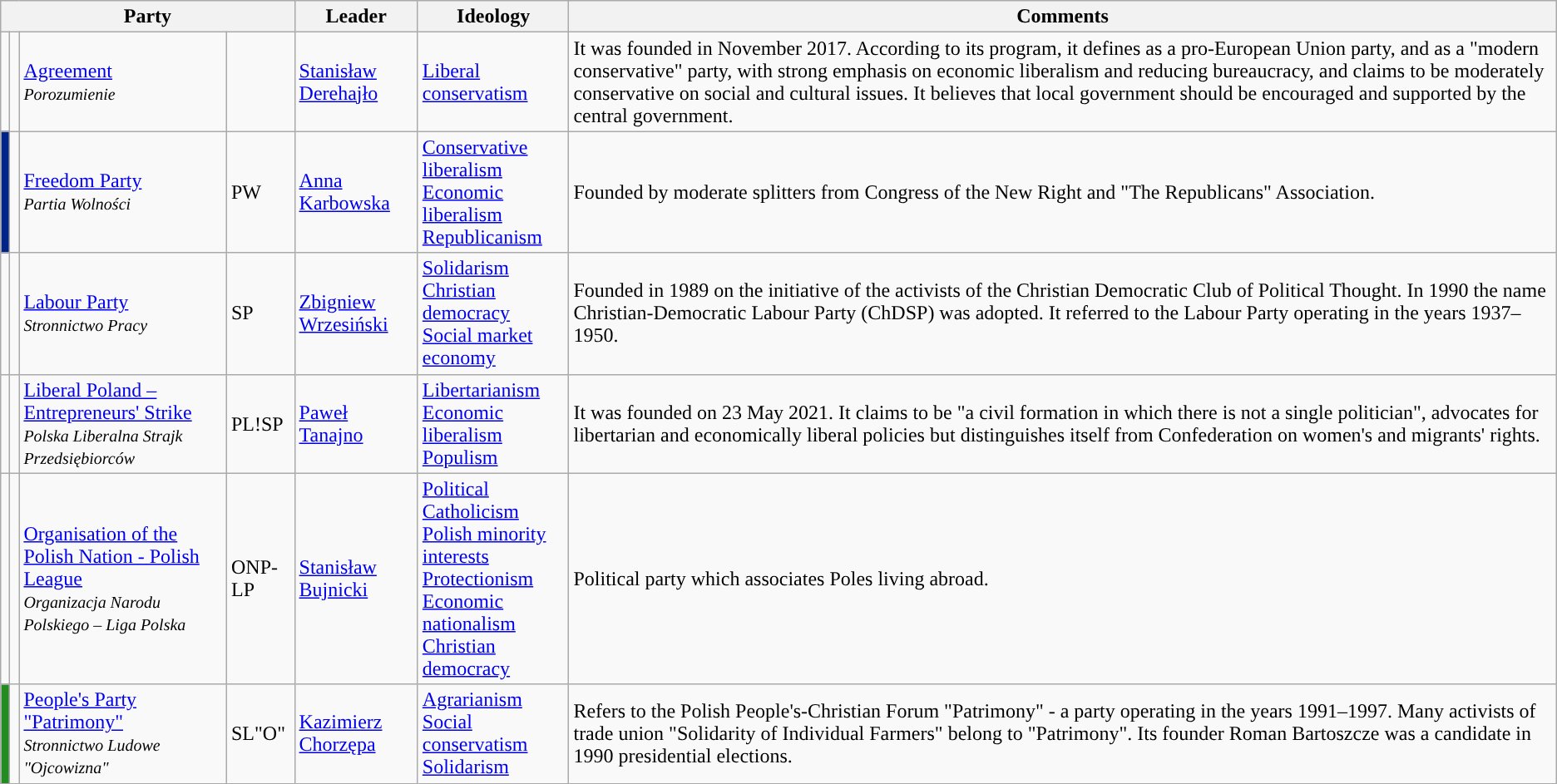<table class="wikitable sortable">
<tr>
<th colspan=4>Party</th>
<th>Leader</th>
<th>Ideology</th>
<th>Comments</th>
</tr>
<tr>
<td></td>
<td></td>
<td><a href='#'>Agreement</a><br><small><em>Porozumienie</em></small></td>
<td></td>
<td><a href='#'>Stanisław Derehajło</a></td>
<td><a href='#'>Liberal conservatism</a></td>
<td>It was founded in November 2017. According to its program, it defines as a pro-European Union party, and as a "modern conservative" party, with strong emphasis on economic liberalism and reducing bureaucracy, and claims to be moderately conservative on social and cultural issues. It believes that local government should be encouraged and supported by the central government.</td>
</tr>
<tr>
<td bgcolor="#002387"></td>
<td></td>
<td><a href='#'>Freedom Party</a><br><small><em>Partia Wolności</em><br></small></td>
<td>PW</td>
<td><a href='#'>Anna Karbowska</a></td>
<td><a href='#'>Conservative liberalism</a><br><a href='#'>Economic liberalism</a><br><a href='#'>Republicanism</a></td>
<td>Founded by moderate splitters from Congress of the New Right and "The Republicans" Association.</td>
</tr>
<tr>
<td></td>
<td></td>
<td><a href='#'>Labour Party</a><br><small><em>Stronnictwo Pracy</em><br></small></td>
<td>SP</td>
<td><a href='#'>Zbigniew Wrzesiński</a></td>
<td><a href='#'>Solidarism</a><br><a href='#'>Christian democracy</a><br><a href='#'>Social market economy</a></td>
<td>Founded in 1989 on the initiative of the activists of the Christian Democratic Club of Political Thought. In 1990 the name Christian-Democratic Labour Party (ChDSP) was adopted. It referred to the Labour Party operating in the years 1937–1950.</td>
</tr>
<tr>
<td></td>
<td></td>
<td><a href='#'>Liberal Poland – Entrepreneurs' Strike</a><br><small><em>Polska Liberalna Strajk Przedsiębiorców</em></small></td>
<td>PL!SP</td>
<td><a href='#'>Paweł Tanajno</a></td>
<td><a href='#'>Libertarianism</a><br><a href='#'>Economic liberalism</a><br><a href='#'>Populism</a></td>
<td>It was founded on 23 May 2021. It claims to be "a civil formation in which there is not a single politician", advocates for libertarian and economically liberal policies but distinguishes itself from Confederation on women's and migrants' rights.</td>
</tr>
<tr>
<td></td>
<td></td>
<td><a href='#'>Organisation of the Polish Nation - Polish League</a><br><small><em>Organizacja Narodu Polskiego – Liga Polska</em><br></small></td>
<td>ONP-LP</td>
<td><a href='#'>Stanisław Bujnicki</a></td>
<td><a href='#'>Political Catholicism</a><br><a href='#'>Polish minority interests</a><br><a href='#'>Protectionism</a><br><a href='#'>Economic nationalism</a><br><a href='#'>Christian democracy</a></td>
<td>Political party which associates Poles living abroad.</td>
</tr>
<tr>
<td bgcolor="#228B22"></td>
<td></td>
<td><a href='#'>People's Party "Patrimony"</a><br><small><em>Stronnictwo Ludowe "Ojcowizna"</em><br></small></td>
<td>SL"O"</td>
<td><a href='#'>Kazimierz Chorzępa</a></td>
<td><a href='#'>Agrarianism</a><br><a href='#'>Social conservatism</a><br><a href='#'>Solidarism</a></td>
<td>Refers to the Polish People's-Christian Forum "Patrimony" - a party operating in the years 1991–1997. Many activists of trade union "Solidarity of Individual Farmers" belong to "Patrimony". Its founder Roman Bartoszcze was a candidate in 1990 presidential elections.</td>
</tr>
</table>
